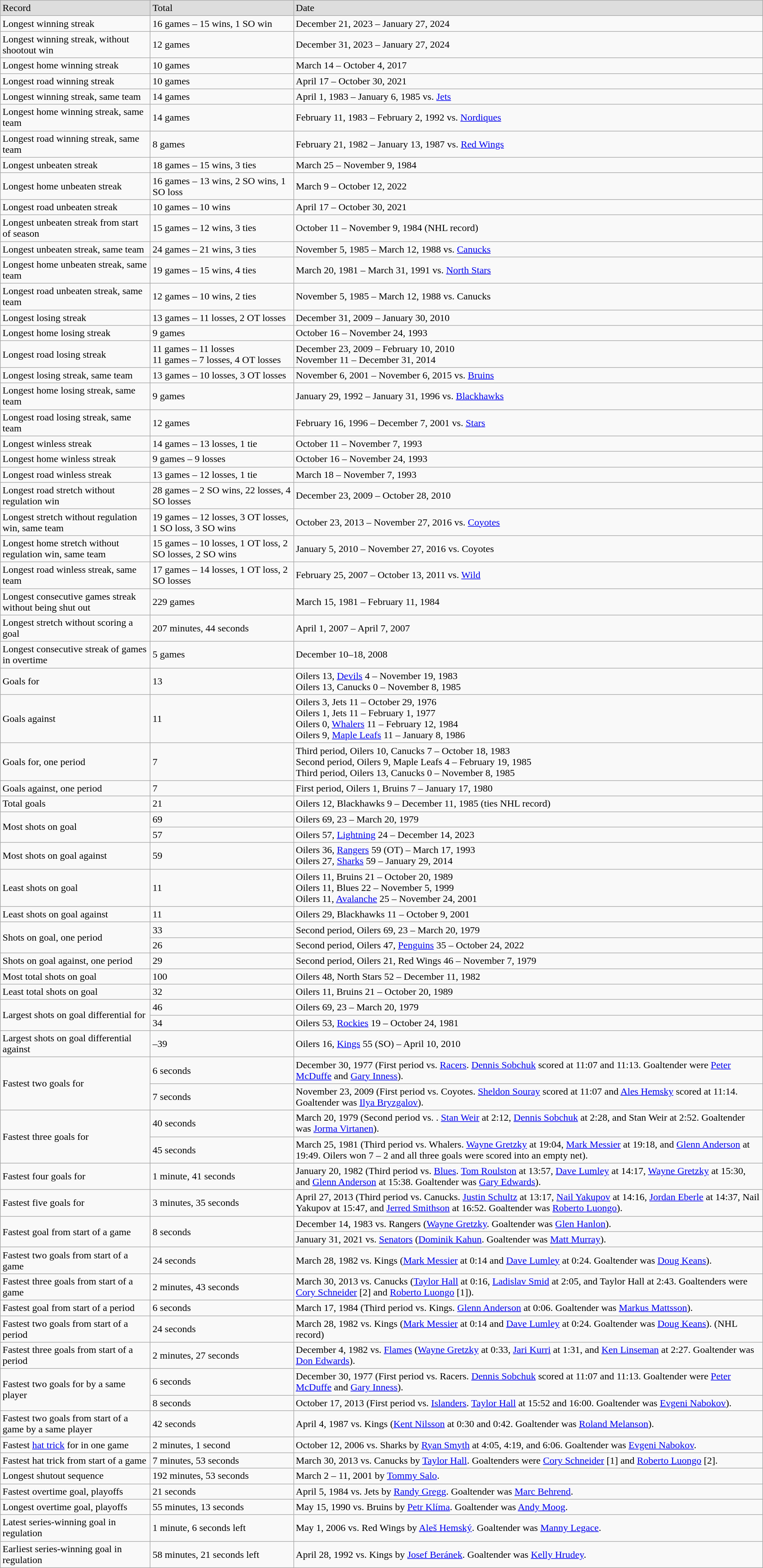<table class="wikitable">
<tr bgcolor="#dddddd">
<td>Record</td>
<td>Total</td>
<td>Date</td>
</tr>
<tr>
<td>Longest winning streak</td>
<td>16 games – 15 wins, 1 SO win</td>
<td>December 21, 2023 – January 27, 2024</td>
</tr>
<tr>
<td>Longest winning streak, without shootout win</td>
<td>12 games</td>
<td>December 31, 2023 – January 27, 2024</td>
</tr>
<tr>
<td>Longest home winning streak</td>
<td>10 games</td>
<td>March 14 – October 4, 2017</td>
</tr>
<tr>
<td>Longest road winning streak</td>
<td>10 games</td>
<td>April 17 – October 30, 2021</td>
</tr>
<tr>
<td>Longest winning streak, same team</td>
<td>14 games</td>
<td>April 1, 1983 – January 6, 1985 vs. <a href='#'>Jets</a></td>
</tr>
<tr>
<td>Longest home winning streak, same team</td>
<td>14 games</td>
<td>February 11, 1983 – February 2, 1992 vs. <a href='#'>Nordiques</a></td>
</tr>
<tr>
<td>Longest road winning streak, same team</td>
<td>8 games</td>
<td>February 21, 1982 – January 13, 1987 vs. <a href='#'>Red Wings</a></td>
</tr>
<tr>
<td>Longest unbeaten streak</td>
<td>18 games – 15 wins, 3 ties</td>
<td>March 25 – November 9, 1984</td>
</tr>
<tr>
<td>Longest home unbeaten streak</td>
<td>16 games – 13 wins, 2 SO wins, 1 SO loss</td>
<td>March 9 – October 12, 2022</td>
</tr>
<tr>
<td>Longest road unbeaten streak</td>
<td>10 games – 10 wins</td>
<td>April 17 – October 30, 2021</td>
</tr>
<tr>
<td>Longest unbeaten streak from start of season</td>
<td>15 games – 12 wins, 3 ties</td>
<td>October 11 – November 9, 1984 (NHL record)</td>
</tr>
<tr>
<td>Longest unbeaten streak, same team</td>
<td>24 games – 21 wins, 3 ties</td>
<td>November 5, 1985 – March 12, 1988 vs. <a href='#'>Canucks</a></td>
</tr>
<tr>
<td>Longest home unbeaten streak, same team</td>
<td>19 games – 15 wins, 4 ties</td>
<td>March 20, 1981 – March 31, 1991 vs. <a href='#'>North Stars</a></td>
</tr>
<tr>
<td>Longest road unbeaten streak, same team</td>
<td>12 games – 10 wins, 2 ties</td>
<td>November 5, 1985 – March 12, 1988 vs. Canucks</td>
</tr>
<tr>
<td>Longest losing streak</td>
<td>13 games – 11 losses, 2 OT losses</td>
<td>December 31, 2009 – January 30, 2010</td>
</tr>
<tr>
<td>Longest home losing streak</td>
<td>9 games</td>
<td>October 16 – November 24, 1993</td>
</tr>
<tr>
<td>Longest road losing streak</td>
<td>11 games – 11 losses<br>11 games – 7 losses, 4 OT losses</td>
<td>December 23, 2009 – February 10, 2010<br>November 11 – December 31, 2014</td>
</tr>
<tr>
<td>Longest losing streak, same team</td>
<td>13 games – 10 losses, 3 OT losses</td>
<td>November 6, 2001 – November 6, 2015 vs. <a href='#'>Bruins</a></td>
</tr>
<tr>
<td>Longest home losing streak, same team</td>
<td>9 games</td>
<td>January 29, 1992 – January 31, 1996 vs. <a href='#'>Blackhawks</a></td>
</tr>
<tr>
<td>Longest road losing streak, same team</td>
<td>12 games</td>
<td>February 16, 1996 – December 7, 2001 vs. <a href='#'>Stars</a></td>
</tr>
<tr>
<td>Longest winless streak</td>
<td>14 games – 13 losses, 1 tie</td>
<td>October 11 – November 7, 1993</td>
</tr>
<tr>
<td>Longest home winless streak</td>
<td>9 games – 9 losses</td>
<td>October 16 – November 24, 1993</td>
</tr>
<tr>
<td>Longest road winless streak</td>
<td>13 games – 12 losses, 1 tie</td>
<td>March 18 – November 7, 1993</td>
</tr>
<tr>
<td>Longest road stretch without regulation win</td>
<td>28 games – 2 SO wins, 22 losses, 4 SO losses</td>
<td>December 23, 2009 – October 28, 2010</td>
</tr>
<tr>
<td>Longest stretch without regulation win, same team</td>
<td>19 games – 12 losses, 3 OT losses, 1 SO loss, 3 SO wins</td>
<td>October 23, 2013 – November 27, 2016 vs. <a href='#'>Coyotes</a></td>
</tr>
<tr>
<td>Longest home stretch without regulation win, same team</td>
<td>15 games – 10 losses, 1 OT loss, 2 SO losses, 2 SO wins</td>
<td>January 5, 2010 – November 27, 2016 vs. Coyotes</td>
</tr>
<tr>
<td>Longest road winless streak, same team</td>
<td>17 games – 14 losses, 1 OT loss, 2 SO losses</td>
<td>February 25, 2007 – October 13, 2011 vs. <a href='#'>Wild</a></td>
</tr>
<tr>
<td>Longest consecutive games streak without being shut out</td>
<td>229 games</td>
<td>March 15, 1981 – February 11, 1984</td>
</tr>
<tr>
<td>Longest stretch without scoring a goal</td>
<td>207 minutes, 44 seconds</td>
<td>April 1, 2007 – April 7, 2007</td>
</tr>
<tr>
<td>Longest consecutive streak of games in overtime</td>
<td>5 games</td>
<td>December 10–18, 2008</td>
</tr>
<tr>
<td>Goals for</td>
<td>13</td>
<td>Oilers 13, <a href='#'>Devils</a> 4 – November 19, 1983<br>Oilers 13, Canucks 0 – November 8, 1985</td>
</tr>
<tr>
<td>Goals against</td>
<td>11</td>
<td>Oilers 3, Jets 11 – October 29, 1976<br>Oilers 1, Jets 11 – February 1, 1977<br>Oilers 0, <a href='#'>Whalers</a> 11 – February 12, 1984<br>Oilers 9, <a href='#'>Maple Leafs</a> 11 – January 8, 1986</td>
</tr>
<tr>
<td>Goals for, one period</td>
<td>7</td>
<td>Third period, Oilers 10, Canucks 7 – October 18, 1983<br>Second period, Oilers 9, Maple Leafs 4 – February 19, 1985<br>Third period, Oilers 13, Canucks 0 – November 8, 1985</td>
</tr>
<tr>
<td>Goals against, one period</td>
<td>7</td>
<td>First period, Oilers 1, Bruins 7 – January 17, 1980</td>
</tr>
<tr>
<td>Total goals</td>
<td>21</td>
<td>Oilers 12, Blackhawks 9 – December 11, 1985 (ties NHL record)</td>
</tr>
<tr>
<td rowspan="2">Most shots on goal</td>
<td>69</td>
<td>Oilers 69,  23 – March 20, 1979</td>
</tr>
<tr>
<td>57</td>
<td>Oilers 57, <a href='#'>Lightning</a> 24 – December 14, 2023</td>
</tr>
<tr>
<td>Most shots on goal against</td>
<td>59</td>
<td>Oilers 36, <a href='#'>Rangers</a> 59 (OT) – March 17, 1993<br>Oilers 27, <a href='#'>Sharks</a> 59 – January 29, 2014</td>
</tr>
<tr>
<td>Least shots on goal</td>
<td>11</td>
<td>Oilers 11, Bruins 21 – October 20, 1989<br>Oilers 11, Blues 22 – November 5, 1999<br>Oilers 11, <a href='#'>Avalanche</a> 25 – November 24, 2001</td>
</tr>
<tr>
<td>Least shots on goal against</td>
<td>11</td>
<td>Oilers 29, Blackhawks 11 – October 9, 2001</td>
</tr>
<tr>
<td rowspan="2">Shots on goal, one period</td>
<td>33</td>
<td>Second period, Oilers 69,  23 – March 20, 1979</td>
</tr>
<tr>
<td>26</td>
<td>Second period, Oilers 47, <a href='#'>Penguins</a> 35 – October 24, 2022</td>
</tr>
<tr>
<td>Shots on goal against, one period</td>
<td>29</td>
<td>Second period, Oilers 21, Red Wings 46 – November 7, 1979</td>
</tr>
<tr>
<td>Most total shots on goal</td>
<td>100</td>
<td>Oilers 48, North Stars 52 – December 11, 1982</td>
</tr>
<tr>
<td>Least total shots on goal</td>
<td>32</td>
<td>Oilers 11, Bruins 21 – October 20, 1989</td>
</tr>
<tr>
<td rowspan="2">Largest shots on goal differential for</td>
<td>46</td>
<td>Oilers 69,  23 – March 20, 1979</td>
</tr>
<tr>
<td>34</td>
<td>Oilers 53, <a href='#'>Rockies</a> 19 – October 24, 1981</td>
</tr>
<tr>
<td>Largest shots on goal differential against</td>
<td>–39</td>
<td>Oilers 16, <a href='#'>Kings</a> 55 (SO) – April 10, 2010</td>
</tr>
<tr>
<td rowspan="2">Fastest two goals for</td>
<td>6 seconds</td>
<td>December 30, 1977 (First period vs. <a href='#'>Racers</a>. <a href='#'>Dennis Sobchuk</a> scored at 11:07 and 11:13. Goaltender were <a href='#'>Peter McDuffe</a> and <a href='#'>Gary Inness</a>).</td>
</tr>
<tr>
<td>7 seconds</td>
<td>November 23, 2009 (First period vs. Coyotes. <a href='#'>Sheldon Souray</a> scored at 11:07 and <a href='#'>Ales Hemsky</a> scored at 11:14. Goaltender was <a href='#'>Ilya Bryzgalov</a>).</td>
</tr>
<tr>
<td rowspan="2">Fastest three goals for</td>
<td>40 seconds</td>
<td>March 20, 1979 (Second period vs. . <a href='#'>Stan Weir</a> at 2:12, <a href='#'>Dennis Sobchuk</a> at 2:28, and Stan Weir at 2:52. Goaltender was <a href='#'>Jorma Virtanen</a>).</td>
</tr>
<tr>
<td>45 seconds</td>
<td>March 25, 1981 (Third period vs. Whalers. <a href='#'>Wayne Gretzky</a> at 19:04, <a href='#'>Mark Messier</a> at 19:18, and <a href='#'>Glenn Anderson</a> at 19:49. Oilers won 7 – 2 and all three goals were scored into an empty net).</td>
</tr>
<tr>
<td>Fastest four goals for</td>
<td>1 minute, 41 seconds</td>
<td>January 20, 1982 (Third period vs. <a href='#'>Blues</a>. <a href='#'>Tom Roulston</a> at 13:57, <a href='#'>Dave Lumley</a> at 14:17, <a href='#'>Wayne Gretzky</a> at 15:30, and <a href='#'>Glenn Anderson</a> at 15:38. Goaltender was <a href='#'>Gary Edwards</a>).</td>
</tr>
<tr>
<td>Fastest five goals for</td>
<td>3 minutes, 35 seconds</td>
<td>April 27, 2013 (Third period vs. Canucks. <a href='#'>Justin Schultz</a> at 13:17, <a href='#'>Nail Yakupov</a> at 14:16, <a href='#'>Jordan Eberle</a> at 14:37, Nail Yakupov at 15:47, and <a href='#'>Jerred Smithson</a> at 16:52. Goaltender was <a href='#'>Roberto Luongo</a>).</td>
</tr>
<tr>
<td rowspan="2">Fastest goal from start of a game</td>
<td rowspan="2">8 seconds</td>
<td>December 14, 1983 vs. Rangers (<a href='#'>Wayne Gretzky</a>. Goaltender was <a href='#'>Glen Hanlon</a>).</td>
</tr>
<tr>
<td>January 31, 2021 vs. <a href='#'>Senators</a> (<a href='#'>Dominik Kahun</a>. Goaltender was <a href='#'>Matt Murray</a>).</td>
</tr>
<tr>
<td>Fastest two goals from start of a game</td>
<td>24 seconds</td>
<td>March 28, 1982 vs. Kings (<a href='#'>Mark Messier</a> at 0:14 and <a href='#'>Dave Lumley</a> at 0:24. Goaltender was <a href='#'>Doug Keans</a>).</td>
</tr>
<tr>
<td>Fastest three goals from start of a game</td>
<td>2 minutes, 43 seconds</td>
<td>March 30, 2013 vs. Canucks (<a href='#'>Taylor Hall</a> at 0:16, <a href='#'>Ladislav Smid</a> at 2:05, and Taylor Hall at 2:43. Goaltenders were <a href='#'>Cory Schneider</a> [2] and <a href='#'>Roberto Luongo</a> [1]).</td>
</tr>
<tr>
<td>Fastest goal from start of a period</td>
<td>6 seconds</td>
<td>March 17, 1984 (Third period vs. Kings. <a href='#'>Glenn Anderson</a> at 0:06. Goaltender was <a href='#'>Markus Mattsson</a>).</td>
</tr>
<tr>
<td>Fastest two goals from start of a period</td>
<td>24 seconds</td>
<td>March 28, 1982 vs. Kings (<a href='#'>Mark Messier</a> at 0:14 and <a href='#'>Dave Lumley</a> at 0:24. Goaltender was <a href='#'>Doug Keans</a>). (NHL record)</td>
</tr>
<tr>
<td>Fastest three goals from start of a period</td>
<td>2 minutes, 27 seconds</td>
<td>December 4, 1982 vs. <a href='#'>Flames</a> (<a href='#'>Wayne Gretzky</a> at 0:33, <a href='#'>Jari Kurri</a> at 1:31, and <a href='#'>Ken Linseman</a> at 2:27. Goaltender was <a href='#'>Don Edwards</a>).</td>
</tr>
<tr>
<td rowspan="2">Fastest two goals for by a same player</td>
<td>6 seconds</td>
<td>December 30, 1977 (First period vs. Racers. <a href='#'>Dennis Sobchuk</a> scored at 11:07 and 11:13. Goaltender were <a href='#'>Peter McDuffe</a> and <a href='#'>Gary Inness</a>).</td>
</tr>
<tr>
<td>8 seconds</td>
<td>October 17, 2013 (First period vs. <a href='#'>Islanders</a>. <a href='#'>Taylor Hall</a> at 15:52 and 16:00. Goaltender was <a href='#'>Evgeni Nabokov</a>).</td>
</tr>
<tr>
<td>Fastest two goals from start of a game by a same player</td>
<td>42 seconds</td>
<td>April 4, 1987 vs. Kings (<a href='#'>Kent Nilsson</a> at 0:30 and 0:42. Goaltender was <a href='#'>Roland Melanson</a>).</td>
</tr>
<tr>
<td>Fastest <a href='#'>hat trick</a> for in one game</td>
<td>2 minutes, 1 second</td>
<td>October 12, 2006 vs. Sharks by <a href='#'>Ryan Smyth</a> at 4:05, 4:19, and 6:06. Goaltender was <a href='#'>Evgeni Nabokov</a>.</td>
</tr>
<tr>
<td>Fastest hat trick from start of a game</td>
<td>7 minutes, 53 seconds</td>
<td>March 30, 2013 vs. Canucks by <a href='#'>Taylor Hall</a>. Goaltenders were <a href='#'>Cory Schneider</a> [1] and <a href='#'>Roberto Luongo</a> [2].</td>
</tr>
<tr>
<td>Longest shutout sequence</td>
<td>192 minutes, 53 seconds</td>
<td>March 2 – 11, 2001 by <a href='#'>Tommy Salo</a>.</td>
</tr>
<tr>
<td>Fastest overtime goal, playoffs</td>
<td>21 seconds</td>
<td>April 5, 1984 vs. Jets by <a href='#'>Randy Gregg</a>. Goaltender was <a href='#'>Marc Behrend</a>.</td>
</tr>
<tr>
<td>Longest overtime goal, playoffs</td>
<td>55 minutes, 13 seconds</td>
<td>May 15, 1990 vs. Bruins by <a href='#'>Petr Klíma</a>. Goaltender was <a href='#'>Andy Moog</a>.</td>
</tr>
<tr>
<td>Latest series-winning goal in regulation</td>
<td>1 minute, 6 seconds left</td>
<td>May 1, 2006 vs. Red Wings by <a href='#'>Aleš Hemský</a>. Goaltender was <a href='#'>Manny Legace</a>.</td>
</tr>
<tr>
<td>Earliest series-winning goal in regulation</td>
<td>58 minutes, 21 seconds left</td>
<td>April 28, 1992 vs. Kings by <a href='#'>Josef Beránek</a>. Goaltender was <a href='#'>Kelly Hrudey</a>.</td>
</tr>
</table>
